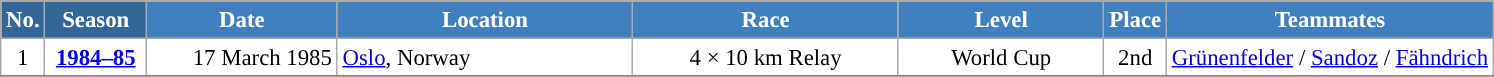<table class="wikitable sortable" style="font-size:95%; text-align:center; border:grey solid 1px; border-collapse:collapse; background:#ffffff;">
<tr style="background:#efefef;">
<th style="background-color:#369; color:white;">No.</th>
<th style="background-color:#369; color:white;">Season</th>
<th style="background-color:#4180be; color:white; width:120px;">Date</th>
<th style="background-color:#4180be; color:white; width:190px;">Location</th>
<th style="background-color:#4180be; color:white; width:170px;">Race</th>
<th style="background-color:#4180be; color:white; width:130px;">Level</th>
<th style="background-color:#4180be; color:white;">Place</th>
<th style="background-color:#4180be; color:white;">Teammates</th>
</tr>
<tr>
<td align=center>1</td>
<td rowspan=1 align=center><strong> <a href='#'>1984–85</a> </strong></td>
<td align=right>17 March 1985</td>
<td align=left> <a href='#'>Oslo</a>, Norway</td>
<td>4 × 10 km Relay</td>
<td>World Cup</td>
<td>2nd</td>
<td><a href='#'>Grünenfelder</a> / <a href='#'>Sandoz</a> / <a href='#'>Fähndrich</a></td>
</tr>
<tr>
</tr>
</table>
